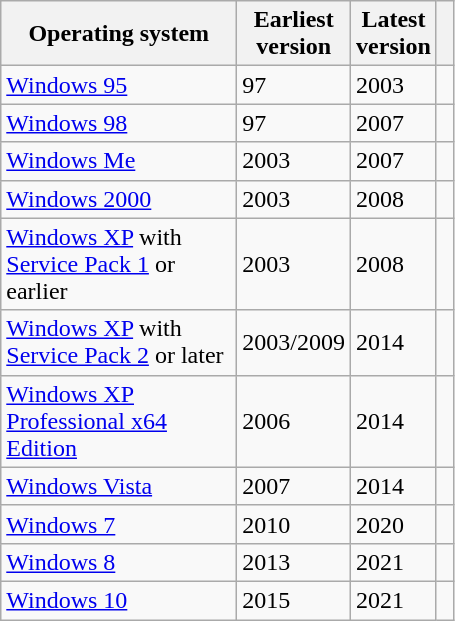<table class="wikitable floatright">
<tr>
<th style="width:150px">Operating system</th>
<th>Earliest<br>version</th>
<th>Latest<br>version</th>
<th> </th>
</tr>
<tr>
<td><a href='#'>Windows 95</a></td>
<td>97</td>
<td>2003</td>
<td></td>
</tr>
<tr>
<td><a href='#'>Windows 98</a></td>
<td>97</td>
<td>2007</td>
<td></td>
</tr>
<tr>
<td><a href='#'>Windows Me</a></td>
<td>2003</td>
<td>2007</td>
<td></td>
</tr>
<tr>
<td><a href='#'>Windows 2000</a></td>
<td>2003</td>
<td>2008</td>
<td></td>
</tr>
<tr>
<td><a href='#'>Windows XP</a> with <a href='#'>Service Pack 1</a> or earlier</td>
<td>2003</td>
<td>2008</td>
<td></td>
</tr>
<tr>
<td><a href='#'>Windows XP</a> with <a href='#'>Service Pack 2</a> or later</td>
<td>2003/2009</td>
<td>2014</td>
<td></td>
</tr>
<tr>
<td><a href='#'>Windows XP Professional x64 Edition</a></td>
<td>2006</td>
<td>2014</td>
<td></td>
</tr>
<tr>
<td><a href='#'>Windows Vista</a></td>
<td>2007</td>
<td>2014</td>
<td></td>
</tr>
<tr>
<td><a href='#'>Windows 7</a></td>
<td>2010</td>
<td>2020</td>
<td></td>
</tr>
<tr>
<td><a href='#'>Windows 8</a></td>
<td>2013</td>
<td>2021</td>
<td></td>
</tr>
<tr>
<td><a href='#'>Windows 10</a></td>
<td>2015</td>
<td>2021</td>
<td></td>
</tr>
</table>
